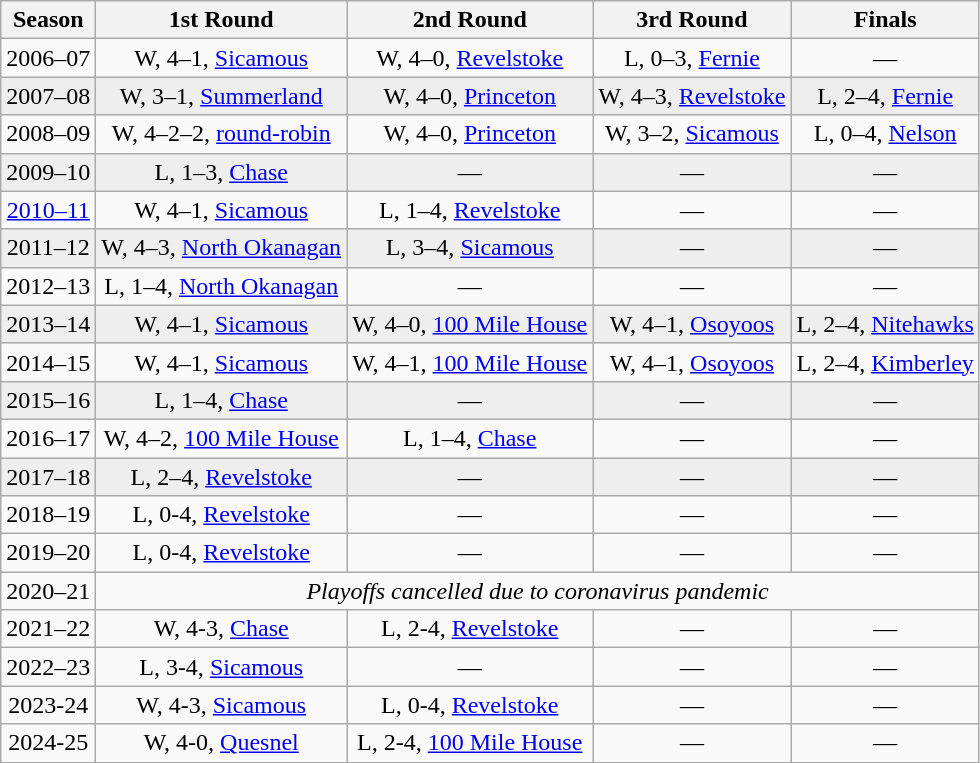<table class="wikitable" style="text-align:center">
<tr>
<th>Season</th>
<th>1st Round</th>
<th>2nd Round</th>
<th>3rd Round</th>
<th>Finals</th>
</tr>
<tr>
<td>2006–07</td>
<td>W, 4–1, <a href='#'>Sicamous</a></td>
<td>W, 4–0, <a href='#'>Revelstoke</a></td>
<td>L, 0–3, <a href='#'>Fernie</a></td>
<td>—</td>
</tr>
<tr style="background:#eee;">
<td>2007–08</td>
<td>W, 3–1, <a href='#'>Summerland</a></td>
<td>W, 4–0, <a href='#'>Princeton</a></td>
<td>W, 4–3, <a href='#'>Revelstoke</a></td>
<td>L, 2–4, <a href='#'>Fernie</a></td>
</tr>
<tr>
<td>2008–09</td>
<td>W, 4–2–2, <a href='#'>round-robin</a></td>
<td>W, 4–0, <a href='#'>Princeton</a></td>
<td>W, 3–2, <a href='#'>Sicamous</a></td>
<td>L, 0–4, <a href='#'>Nelson</a></td>
</tr>
<tr style="background:#eee;">
<td>2009–10</td>
<td>L, 1–3, <a href='#'>Chase</a></td>
<td>—</td>
<td>—</td>
<td>—</td>
</tr>
<tr>
<td><a href='#'>2010–11</a></td>
<td>W, 4–1, <a href='#'>Sicamous</a></td>
<td>L, 1–4, <a href='#'>Revelstoke</a></td>
<td>—</td>
<td>—</td>
</tr>
<tr style="background:#eee;">
<td>2011–12</td>
<td>W, 4–3, <a href='#'>North Okanagan</a></td>
<td>L, 3–4, <a href='#'>Sicamous</a></td>
<td>—</td>
<td>—</td>
</tr>
<tr>
<td>2012–13</td>
<td>L, 1–4, <a href='#'>North Okanagan</a></td>
<td>—</td>
<td>—</td>
<td>—</td>
</tr>
<tr style="background:#eee;">
<td>2013–14</td>
<td>W, 4–1, <a href='#'>Sicamous</a></td>
<td>W, 4–0, <a href='#'>100 Mile House</a></td>
<td>W, 4–1, <a href='#'>Osoyoos</a></td>
<td>L, 2–4, <a href='#'>Nitehawks</a></td>
</tr>
<tr>
<td>2014–15</td>
<td>W, 4–1, <a href='#'>Sicamous</a></td>
<td>W, 4–1, <a href='#'>100 Mile House</a></td>
<td>W, 4–1, <a href='#'>Osoyoos</a></td>
<td>L, 2–4, <a href='#'>Kimberley</a></td>
</tr>
<tr style="background:#eee;">
<td>2015–16</td>
<td>L, 1–4, <a href='#'>Chase</a></td>
<td>—</td>
<td>—</td>
<td>—</td>
</tr>
<tr>
<td>2016–17</td>
<td>W, 4–2, <a href='#'>100 Mile House</a></td>
<td>L, 1–4, <a href='#'>Chase</a></td>
<td>—</td>
<td>—</td>
</tr>
<tr style="background:#eee;">
<td>2017–18</td>
<td>L, 2–4, <a href='#'>Revelstoke</a></td>
<td>—</td>
<td>—</td>
<td>—</td>
</tr>
<tr>
<td>2018–19</td>
<td>L, 0-4, <a href='#'>Revelstoke</a></td>
<td>—</td>
<td>—</td>
<td>—</td>
</tr>
<tr>
<td>2019–20</td>
<td>L, 0-4, <a href='#'>Revelstoke</a></td>
<td>—</td>
<td>—</td>
<td>—</td>
</tr>
<tr>
<td>2020–21</td>
<td colspan="4"><em>Playoffs cancelled due to coronavirus pandemic</em></td>
</tr>
<tr>
<td>2021–22</td>
<td>W, 4-3, <a href='#'>Chase</a></td>
<td>L, 2-4, <a href='#'>Revelstoke</a></td>
<td>—</td>
<td>—</td>
</tr>
<tr>
<td>2022–23</td>
<td>L, 3-4, <a href='#'>Sicamous</a></td>
<td>—</td>
<td>—</td>
<td>—</td>
</tr>
<tr>
<td>2023-24</td>
<td>W, 4-3, <a href='#'>Sicamous</a></td>
<td>L, 0-4, <a href='#'>Revelstoke</a></td>
<td>—</td>
<td>—</td>
</tr>
<tr>
<td>2024-25</td>
<td>W, 4-0, <a href='#'>Quesnel</a></td>
<td>L, 2-4, <a href='#'>100 Mile House</a></td>
<td>—</td>
<td>—</td>
</tr>
</table>
